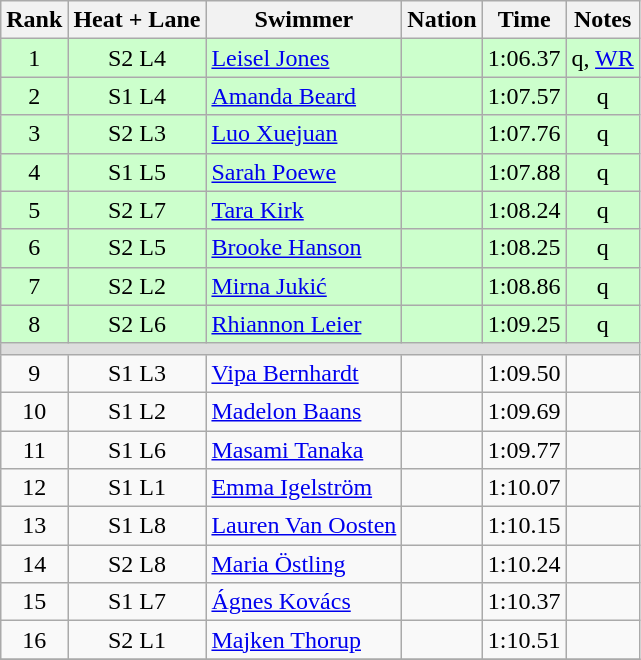<table class="wikitable sortable" style="text-align:center">
<tr>
<th>Rank</th>
<th>Heat + Lane</th>
<th>Swimmer</th>
<th>Nation</th>
<th>Time</th>
<th>Notes</th>
</tr>
<tr bgcolor=ccffcc>
<td>1</td>
<td>S2 L4</td>
<td align=left><a href='#'>Leisel Jones</a></td>
<td align=left></td>
<td>1:06.37</td>
<td>q, <a href='#'>WR</a></td>
</tr>
<tr bgcolor=ccffcc>
<td>2</td>
<td>S1 L4</td>
<td align=left><a href='#'>Amanda Beard</a></td>
<td align=left></td>
<td>1:07.57</td>
<td>q</td>
</tr>
<tr bgcolor=ccffcc>
<td>3</td>
<td>S2 L3</td>
<td align=left><a href='#'>Luo Xuejuan</a></td>
<td align=left></td>
<td>1:07.76</td>
<td>q</td>
</tr>
<tr bgcolor=ccffcc>
<td>4</td>
<td>S1 L5</td>
<td align=left><a href='#'>Sarah Poewe</a></td>
<td align=left></td>
<td>1:07.88</td>
<td>q</td>
</tr>
<tr bgcolor=ccffcc>
<td>5</td>
<td>S2 L7</td>
<td align=left><a href='#'>Tara Kirk</a></td>
<td align=left></td>
<td>1:08.24</td>
<td>q</td>
</tr>
<tr bgcolor=ccffcc>
<td>6</td>
<td>S2 L5</td>
<td align=left><a href='#'>Brooke Hanson</a></td>
<td align=left></td>
<td>1:08.25</td>
<td>q</td>
</tr>
<tr bgcolor=ccffcc>
<td>7</td>
<td>S2 L2</td>
<td align=left><a href='#'>Mirna Jukić</a></td>
<td align=left></td>
<td>1:08.86</td>
<td>q</td>
</tr>
<tr bgcolor=ccffcc>
<td>8</td>
<td>S2 L6</td>
<td align=left><a href='#'>Rhiannon Leier</a></td>
<td align=left></td>
<td>1:09.25</td>
<td>q</td>
</tr>
<tr bgcolor=#DDDDDD>
<td colspan=6></td>
</tr>
<tr>
<td>9</td>
<td>S1 L3</td>
<td align=left><a href='#'>Vipa Bernhardt</a></td>
<td align=left></td>
<td>1:09.50</td>
<td></td>
</tr>
<tr>
<td>10</td>
<td>S1 L2</td>
<td align=left><a href='#'>Madelon Baans</a></td>
<td align=left></td>
<td>1:09.69</td>
<td></td>
</tr>
<tr>
<td>11</td>
<td>S1 L6</td>
<td align=left><a href='#'>Masami Tanaka</a></td>
<td align=left></td>
<td>1:09.77</td>
<td></td>
</tr>
<tr>
<td>12</td>
<td>S1 L1</td>
<td align=left><a href='#'>Emma Igelström</a></td>
<td align=left></td>
<td>1:10.07</td>
<td></td>
</tr>
<tr>
<td>13</td>
<td>S1 L8</td>
<td align=left><a href='#'>Lauren Van Oosten</a></td>
<td align=left></td>
<td>1:10.15</td>
<td></td>
</tr>
<tr>
<td>14</td>
<td>S2 L8</td>
<td align=left><a href='#'>Maria Östling</a></td>
<td align=left></td>
<td>1:10.24</td>
<td></td>
</tr>
<tr>
<td>15</td>
<td>S1 L7</td>
<td align=left><a href='#'>Ágnes Kovács</a></td>
<td align=left></td>
<td>1:10.37</td>
<td></td>
</tr>
<tr>
<td>16</td>
<td>S2 L1</td>
<td align=left><a href='#'>Majken Thorup</a></td>
<td align=left></td>
<td>1:10.51</td>
<td></td>
</tr>
<tr>
</tr>
</table>
